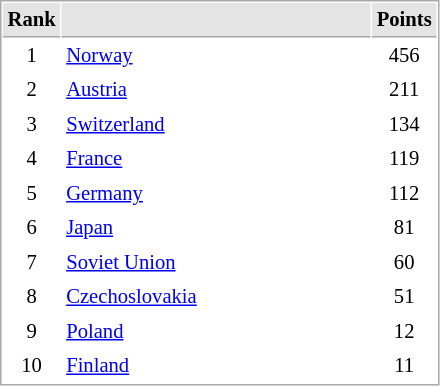<table cellspacing="1" cellpadding="3" style="border:1px solid #AAAAAA;font-size:86%">
<tr bgcolor="#E4E4E4">
<th style="border-bottom:1px solid #AAAAAA" width=10>Rank</th>
<th style="border-bottom:1px solid #AAAAAA" width=200></th>
<th style="border-bottom:1px solid #AAAAAA" width=20>Points</th>
</tr>
<tr align="center">
<td>1</td>
<td align="left"> <a href='#'>Norway</a></td>
<td>456</td>
</tr>
<tr align="center">
<td>2</td>
<td align="left"> <a href='#'>Austria</a></td>
<td>211</td>
</tr>
<tr align="center">
<td>3</td>
<td align="left"> <a href='#'>Switzerland</a></td>
<td>134</td>
</tr>
<tr align="center">
<td>4</td>
<td align="left"> <a href='#'>France</a></td>
<td>119</td>
</tr>
<tr align="center">
<td>5</td>
<td align="left"> <a href='#'>Germany</a></td>
<td>112</td>
</tr>
<tr align="center">
<td>6</td>
<td align="left"> <a href='#'>Japan</a></td>
<td>81</td>
</tr>
<tr align="center">
<td>7</td>
<td align="left"> <a href='#'>Soviet Union</a></td>
<td>60</td>
</tr>
<tr align="center">
<td>8</td>
<td align="left"> <a href='#'>Czechoslovakia</a></td>
<td>51</td>
</tr>
<tr align="center">
<td>9</td>
<td align="left"> <a href='#'>Poland</a></td>
<td>12</td>
</tr>
<tr align="center">
<td>10</td>
<td align="left"> <a href='#'>Finland</a></td>
<td>11</td>
</tr>
</table>
